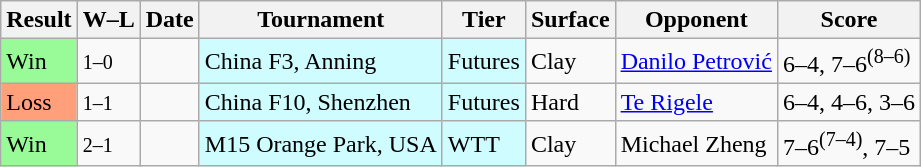<table class="sortable wikitable">
<tr>
<th>Result</th>
<th class="unsortable">W–L</th>
<th>Date</th>
<th>Tournament</th>
<th>Tier</th>
<th>Surface</th>
<th>Opponent</th>
<th class="unsortable">Score</th>
</tr>
<tr>
<td bgcolor=98FB98>Win</td>
<td><small>1–0</small></td>
<td></td>
<td style="background:#cffcff;">China F3, Anning</td>
<td style="background:#cffcff;">Futures</td>
<td>Clay</td>
<td> <a href='#'>Danilo Petrović</a></td>
<td>6–4, 7–6<sup>(8–6)</sup></td>
</tr>
<tr>
<td bgcolor=FFA07A>Loss</td>
<td><small>1–1</small></td>
<td></td>
<td style="background:#cffcff;">China F10, Shenzhen</td>
<td style="background:#cffcff;">Futures</td>
<td>Hard</td>
<td> <a href='#'>Te Rigele</a></td>
<td>6–4, 4–6, 3–6</td>
</tr>
<tr>
<td bgcolor=98FB98>Win</td>
<td><small>2–1</small></td>
<td></td>
<td style="background:#cffcff;">M15 Orange Park, USA</td>
<td style="background:#cffcff;">WTT</td>
<td>Clay</td>
<td> Michael Zheng</td>
<td>7–6<sup>(7–4)</sup>, 7–5</td>
</tr>
</table>
